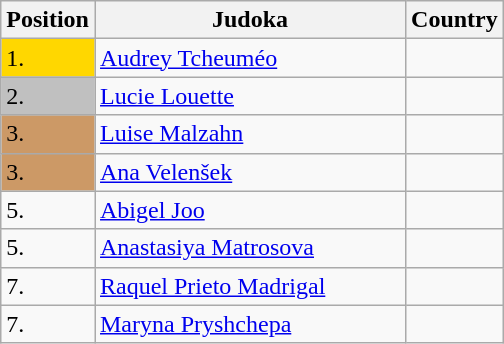<table class=wikitable>
<tr>
<th width=10>Position</th>
<th width=200>Judoka</th>
<th>Country</th>
</tr>
<tr>
<td bgcolor=gold>1.</td>
<td><a href='#'>Audrey Tcheuméo</a></td>
<td></td>
</tr>
<tr>
<td bgcolor="silver">2.</td>
<td><a href='#'>Lucie Louette</a></td>
<td></td>
</tr>
<tr>
<td bgcolor="CC9966">3.</td>
<td><a href='#'>Luise Malzahn</a></td>
<td></td>
</tr>
<tr>
<td bgcolor="CC9966">3.</td>
<td><a href='#'>Ana Velenšek</a></td>
<td></td>
</tr>
<tr>
<td>5.</td>
<td><a href='#'>Abigel Joo</a></td>
<td></td>
</tr>
<tr>
<td>5.</td>
<td><a href='#'>Anastasiya Matrosova</a></td>
<td></td>
</tr>
<tr>
<td>7.</td>
<td><a href='#'>Raquel Prieto Madrigal</a></td>
<td></td>
</tr>
<tr>
<td>7.</td>
<td><a href='#'>Maryna Pryshchepa</a></td>
<td></td>
</tr>
</table>
